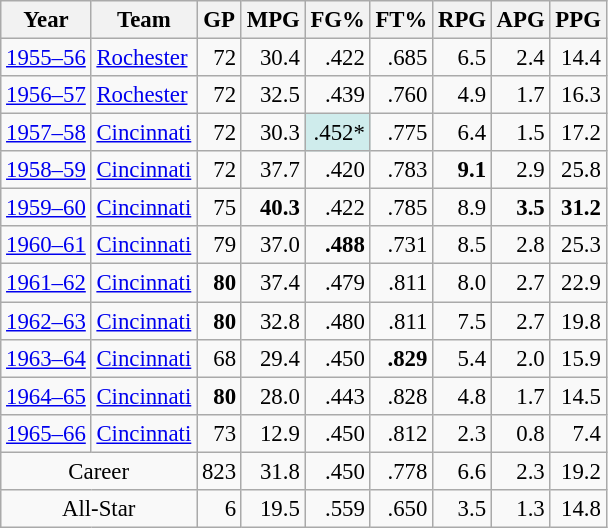<table class="wikitable sortable" style="font-size:95%; text-align:right;">
<tr>
<th>Year</th>
<th>Team</th>
<th>GP</th>
<th>MPG</th>
<th>FG%</th>
<th>FT%</th>
<th>RPG</th>
<th>APG</th>
<th>PPG</th>
</tr>
<tr>
<td style="text-align:left;"><a href='#'>1955–56</a></td>
<td style="text-align:left;"><a href='#'>Rochester</a></td>
<td>72</td>
<td>30.4</td>
<td>.422</td>
<td>.685</td>
<td>6.5</td>
<td>2.4</td>
<td>14.4</td>
</tr>
<tr>
<td style="text-align:left;"><a href='#'>1956–57</a></td>
<td style="text-align:left;"><a href='#'>Rochester</a></td>
<td>72</td>
<td>32.5</td>
<td>.439</td>
<td>.760</td>
<td>4.9</td>
<td>1.7</td>
<td>16.3</td>
</tr>
<tr>
<td style="text-align:left;"><a href='#'>1957–58</a></td>
<td style="text-align:left;"><a href='#'>Cincinnati</a></td>
<td>72</td>
<td>30.3</td>
<td style="background:#cfecec;">.452*</td>
<td>.775</td>
<td>6.4</td>
<td>1.5</td>
<td>17.2</td>
</tr>
<tr>
<td style="text-align:left;"><a href='#'>1958–59</a></td>
<td style="text-align:left;"><a href='#'>Cincinnati</a></td>
<td>72</td>
<td>37.7</td>
<td>.420</td>
<td>.783</td>
<td><strong>9.1</strong></td>
<td>2.9</td>
<td>25.8</td>
</tr>
<tr>
<td style="text-align:left;"><a href='#'>1959–60</a></td>
<td style="text-align:left;"><a href='#'>Cincinnati</a></td>
<td>75</td>
<td><strong>40.3</strong></td>
<td>.422</td>
<td>.785</td>
<td>8.9</td>
<td><strong>3.5</strong></td>
<td><strong>31.2</strong></td>
</tr>
<tr>
<td style="text-align:left;"><a href='#'>1960–61</a></td>
<td style="text-align:left;"><a href='#'>Cincinnati</a></td>
<td>79</td>
<td>37.0</td>
<td><strong>.488</strong></td>
<td>.731</td>
<td>8.5</td>
<td>2.8</td>
<td>25.3</td>
</tr>
<tr>
<td style="text-align:left;"><a href='#'>1961–62</a></td>
<td style="text-align:left;"><a href='#'>Cincinnati</a></td>
<td><strong>80</strong></td>
<td>37.4</td>
<td>.479</td>
<td>.811</td>
<td>8.0</td>
<td>2.7</td>
<td>22.9</td>
</tr>
<tr>
<td style="text-align:left;"><a href='#'>1962–63</a></td>
<td style="text-align:left;"><a href='#'>Cincinnati</a></td>
<td><strong>80</strong></td>
<td>32.8</td>
<td>.480</td>
<td>.811</td>
<td>7.5</td>
<td>2.7</td>
<td>19.8</td>
</tr>
<tr>
<td style="text-align:left;"><a href='#'>1963–64</a></td>
<td style="text-align:left;"><a href='#'>Cincinnati</a></td>
<td>68</td>
<td>29.4</td>
<td>.450</td>
<td><strong>.829</strong></td>
<td>5.4</td>
<td>2.0</td>
<td>15.9</td>
</tr>
<tr>
<td style="text-align:left;"><a href='#'>1964–65</a></td>
<td style="text-align:left;"><a href='#'>Cincinnati</a></td>
<td><strong>80</strong></td>
<td>28.0</td>
<td>.443</td>
<td>.828</td>
<td>4.8</td>
<td>1.7</td>
<td>14.5</td>
</tr>
<tr>
<td style="text-align:left;"><a href='#'>1965–66</a></td>
<td style="text-align:left;"><a href='#'>Cincinnati</a></td>
<td>73</td>
<td>12.9</td>
<td>.450</td>
<td>.812</td>
<td>2.3</td>
<td>0.8</td>
<td>7.4</td>
</tr>
<tr class="sortbottom">
<td colspan="2" style="text-align:center;">Career</td>
<td>823</td>
<td>31.8</td>
<td>.450</td>
<td>.778</td>
<td>6.6</td>
<td>2.3</td>
<td>19.2</td>
</tr>
<tr class="sortbottom">
<td colspan="2" style="text-align:center;">All-Star</td>
<td>6</td>
<td>19.5</td>
<td>.559</td>
<td>.650</td>
<td>3.5</td>
<td>1.3</td>
<td>14.8</td>
</tr>
</table>
